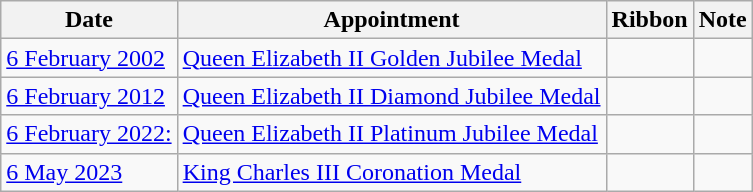<table class="wikitable sortable">
<tr>
<th>Date</th>
<th>Appointment</th>
<th>Ribbon</th>
<th>Note</th>
</tr>
<tr>
<td><a href='#'>6 February 2002</a></td>
<td><a href='#'>Queen Elizabeth II Golden Jubilee Medal</a></td>
<td></td>
<td></td>
</tr>
<tr>
<td><a href='#'>6 February 2012</a></td>
<td><a href='#'>Queen Elizabeth II Diamond Jubilee Medal</a></td>
<td></td>
<td></td>
</tr>
<tr>
<td><a href='#'>6 February 2022:</a></td>
<td><a href='#'>Queen Elizabeth II Platinum Jubilee Medal</a></td>
<td></td>
<td></td>
</tr>
<tr>
<td><a href='#'>6 May 2023</a></td>
<td><a href='#'>King Charles III Coronation Medal</a></td>
<td></td>
<td></td>
</tr>
</table>
